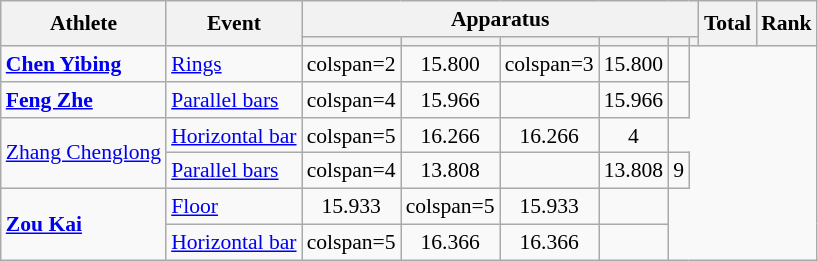<table class="wikitable" style="font-size:90%">
<tr>
<th rowspan=2>Athlete</th>
<th rowspan=2>Event</th>
<th colspan =6>Apparatus</th>
<th rowspan=2>Total</th>
<th rowspan=2>Rank</th>
</tr>
<tr style="font-size:95%">
<th></th>
<th></th>
<th></th>
<th></th>
<th></th>
<th></th>
</tr>
<tr align=center>
<td align=left><strong><a href='#'>Chen Yibing</a></strong></td>
<td align=left><a href='#'>Rings</a></td>
<td>colspan=2 </td>
<td>15.800</td>
<td>colspan=3 </td>
<td>15.800</td>
<td></td>
</tr>
<tr align=center>
<td align=left><strong><a href='#'>Feng Zhe</a></strong></td>
<td align=left><a href='#'>Parallel bars</a></td>
<td>colspan=4 </td>
<td>15.966</td>
<td></td>
<td>15.966</td>
<td></td>
</tr>
<tr align=center>
<td align=left rowspan=2><a href='#'>Zhang Chenglong</a></td>
<td align=left><a href='#'>Horizontal bar</a></td>
<td>colspan=5 </td>
<td>16.266</td>
<td>16.266</td>
<td>4</td>
</tr>
<tr align=center>
<td align=left><a href='#'>Parallel bars</a></td>
<td>colspan=4 </td>
<td>13.808</td>
<td></td>
<td>13.808</td>
<td>9</td>
</tr>
<tr align=center>
<td align=left rowspan=2><strong><a href='#'>Zou Kai</a></strong></td>
<td align=left><a href='#'>Floor</a></td>
<td>15.933</td>
<td>colspan=5 </td>
<td>15.933</td>
<td></td>
</tr>
<tr align=center>
<td align=left><a href='#'>Horizontal bar</a></td>
<td>colspan=5 </td>
<td>16.366</td>
<td>16.366</td>
<td></td>
</tr>
</table>
